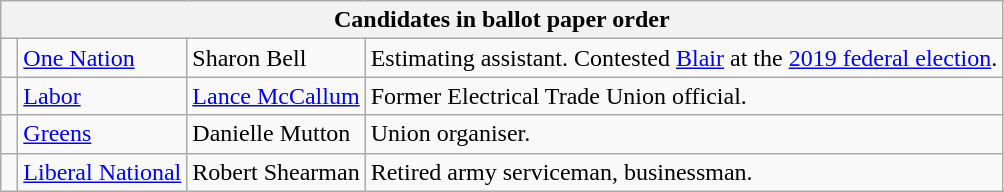<table class="wikitable">
<tr>
<th colspan=4>Candidates in ballot paper order</th>
</tr>
<tr>
<td> </td>
<td><a href='#'>One Nation</a></td>
<td>Sharon Bell</td>
<td>Estimating assistant. Contested <a href='#'>Blair</a> at the <a href='#'>2019 federal election</a>.</td>
</tr>
<tr>
<td> </td>
<td><a href='#'>Labor</a></td>
<td><a href='#'>Lance McCallum</a></td>
<td>Former Electrical Trade Union official.</td>
</tr>
<tr>
<td> </td>
<td><a href='#'>Greens</a></td>
<td>Danielle Mutton</td>
<td>Union organiser.</td>
</tr>
<tr>
<td> </td>
<td><a href='#'>Liberal National</a></td>
<td>Robert Shearman</td>
<td>Retired army serviceman, businessman.</td>
</tr>
</table>
